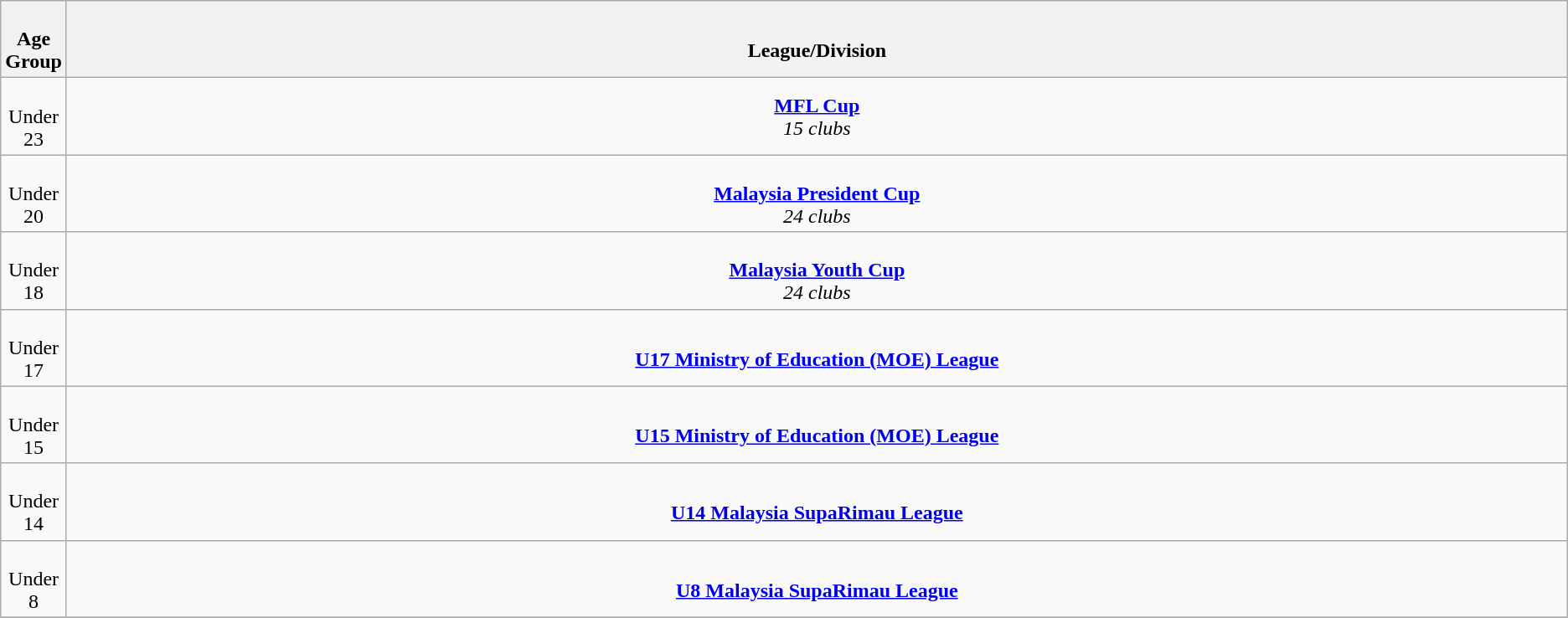<table class="wikitable" style="text-align: center;">
<tr>
<th colspan="1" width="4%"><br>Age Group</th>
<th colspan="18" width="96%"><br>League/Division</th>
</tr>
<tr>
<td colspan="1" width="4%"><br>Under 23</td>
<td colspan="18" width="96%"><strong><a href='#'>MFL Cup</a></strong> <br> <em>15 clubs</em></td>
</tr>
<tr>
<td colspan="1" width="4%"><br>Under 20</td>
<td colspan="18" width="96%"><br><strong><a href='#'>Malaysia President Cup</a></strong> <br> <em>24 clubs</em></td>
</tr>
<tr>
<td colspan="1" width="4%"><br>Under 18</td>
<td colspan="18" width="96%"><br><strong><a href='#'>Malaysia Youth Cup</a></strong><br> <em>24 clubs</em></td>
</tr>
<tr>
<td colspan="1" width="4%"><br>Under 17</td>
<td colspan="18" width="96%"><br><strong><a href='#'>U17 Ministry of Education (MOE) League</a></strong></td>
</tr>
<tr>
<td colspan="1" width="4%"><br>Under 15</td>
<td colspan="18" width="96%"><br><strong><a href='#'>U15 Ministry of Education (MOE) League</a></strong></td>
</tr>
<tr>
<td colspan="1" width="4%"><br>Under 14</td>
<td colspan="18" width="96%"><br><strong><a href='#'>U14 Malaysia SupaRimau League</a></strong></td>
</tr>
<tr>
<td colspan="1" width="4%"><br>Under 8</td>
<td colspan="18" width="96%"><br><strong><a href='#'>U8 Malaysia SupaRimau League</a></strong></td>
</tr>
<tr>
</tr>
</table>
